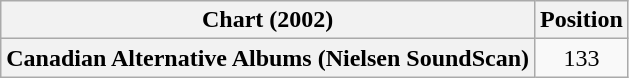<table class="wikitable plainrowheaders">
<tr>
<th scope="col">Chart (2002)</th>
<th scope="col">Position</th>
</tr>
<tr>
<th scope="row">Canadian Alternative Albums (Nielsen SoundScan)</th>
<td align=center>133</td>
</tr>
</table>
